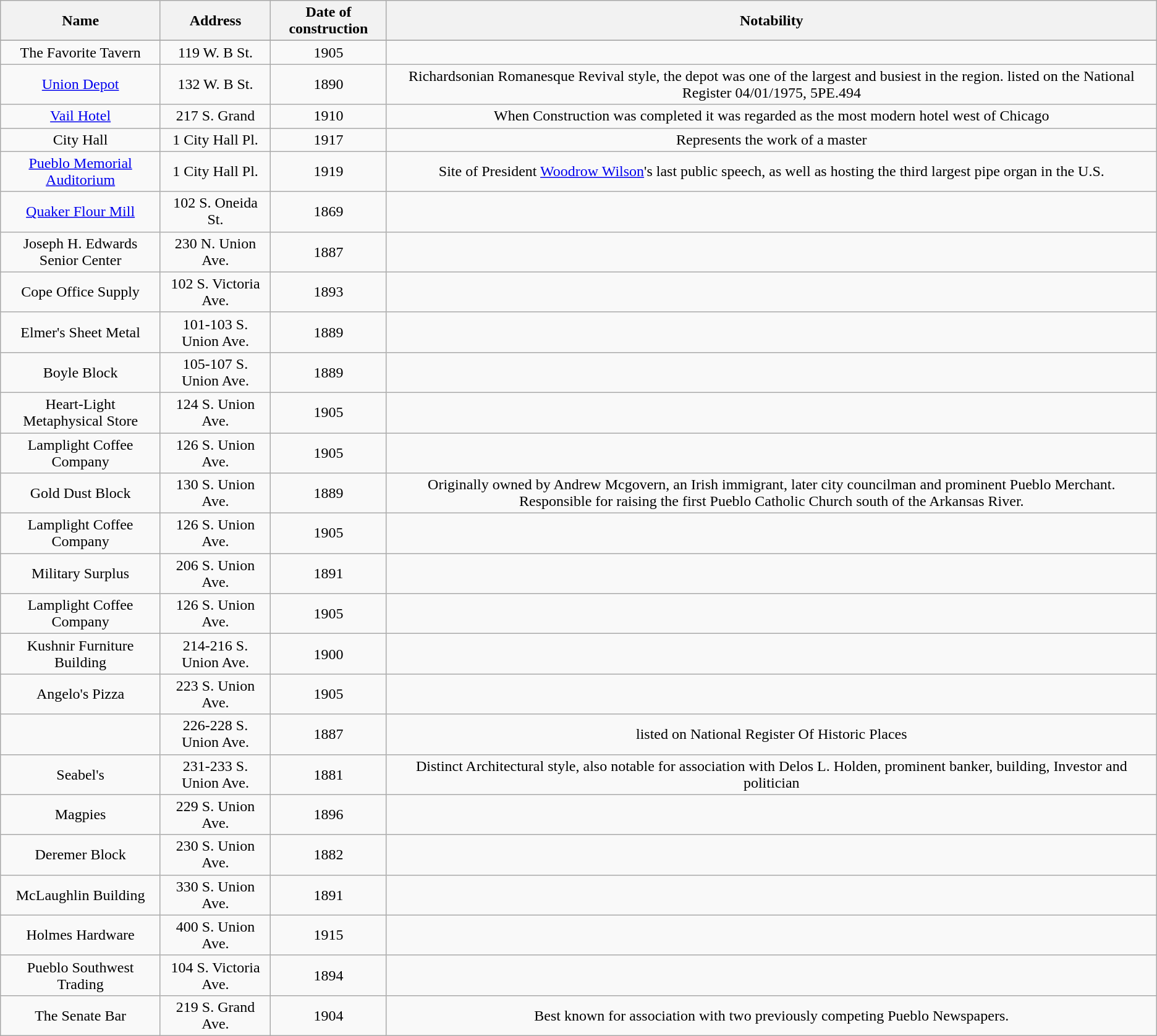<table class="wikitable">
<tr>
<th>Name</th>
<th>Address</th>
<th>Date of construction</th>
<th>Notability</th>
</tr>
<tr>
</tr>
<tr align="center">
<td>The Favorite Tavern</td>
<td>119 W. B St.</td>
<td>1905</td>
<td></td>
</tr>
<tr align="center">
<td><a href='#'>Union Depot</a></td>
<td>132 W. B St.</td>
<td>1890</td>
<td>Richardsonian Romanesque Revival style, the depot was one of the largest and busiest in the region. listed on the National Register 04/01/1975, 5PE.494</td>
</tr>
<tr align="center">
<td><a href='#'>Vail Hotel</a></td>
<td>217 S. Grand</td>
<td>1910</td>
<td>When Construction was completed it was regarded as the most modern hotel west of Chicago</td>
</tr>
<tr align="center">
<td>City Hall</td>
<td>1 City Hall Pl.</td>
<td>1917</td>
<td>Represents the work of a master</td>
</tr>
<tr align="center">
<td><a href='#'>Pueblo Memorial Auditorium</a></td>
<td>1 City Hall Pl.</td>
<td>1919</td>
<td>Site of President <a href='#'>Woodrow Wilson</a>'s last public speech, as well as hosting the third largest pipe organ in the U.S.</td>
</tr>
<tr align="center">
<td><a href='#'>Quaker Flour Mill</a></td>
<td>102 S. Oneida St.</td>
<td>1869</td>
<td></td>
</tr>
<tr align="center">
<td>Joseph H. Edwards Senior Center</td>
<td>230 N. Union Ave.</td>
<td>1887</td>
<td></td>
</tr>
<tr align="center">
<td>Cope Office Supply</td>
<td>102 S. Victoria Ave.</td>
<td>1893</td>
<td></td>
</tr>
<tr align="center">
<td>Elmer's Sheet Metal</td>
<td>101-103 S. Union Ave.</td>
<td>1889</td>
<td></td>
</tr>
<tr align="center">
<td>Boyle Block</td>
<td>105-107 S. Union Ave.</td>
<td>1889</td>
<td></td>
</tr>
<tr align="center">
<td>Heart-Light Metaphysical Store</td>
<td>124 S. Union Ave.</td>
<td>1905</td>
<td></td>
</tr>
<tr align="center">
<td>Lamplight Coffee Company</td>
<td>126 S. Union Ave.</td>
<td>1905</td>
<td></td>
</tr>
<tr align="center">
<td>Gold Dust Block</td>
<td>130 S. Union Ave.</td>
<td>1889</td>
<td>Originally owned by Andrew Mcgovern, an Irish immigrant, later city councilman and prominent Pueblo Merchant. Responsible for raising the first Pueblo Catholic Church south of the Arkansas River.</td>
</tr>
<tr align="center">
<td>Lamplight Coffee Company</td>
<td>126 S. Union Ave.</td>
<td>1905</td>
<td></td>
</tr>
<tr align="center">
<td>Military Surplus</td>
<td>206 S. Union Ave.</td>
<td>1891</td>
<td></td>
</tr>
<tr align="center">
<td>Lamplight Coffee Company</td>
<td>126 S. Union Ave.</td>
<td>1905</td>
<td></td>
</tr>
<tr align="center">
<td>Kushnir Furniture Building</td>
<td>214-216 S. Union Ave.</td>
<td>1900</td>
<td></td>
</tr>
<tr align="center">
<td>Angelo's Pizza</td>
<td>223 S. Union Ave.</td>
<td>1905</td>
<td></td>
</tr>
<tr align="center">
<td></td>
<td>226-228 S. Union Ave.</td>
<td>1887</td>
<td>listed on National Register Of Historic Places</td>
</tr>
<tr align="center">
<td>Seabel's</td>
<td>231-233 S. Union Ave.</td>
<td>1881</td>
<td>Distinct Architectural style, also notable for association with Delos L. Holden, prominent banker, building, Investor and politician</td>
</tr>
<tr align="center">
<td>Magpies</td>
<td>229 S. Union Ave.</td>
<td>1896</td>
<td></td>
</tr>
<tr align="center">
<td>Deremer Block</td>
<td>230 S. Union Ave.</td>
<td>1882</td>
<td></td>
</tr>
<tr align="center">
<td>McLaughlin Building</td>
<td>330 S. Union Ave.</td>
<td>1891</td>
<td></td>
</tr>
<tr align="center">
<td>Holmes Hardware</td>
<td>400 S. Union Ave.</td>
<td>1915</td>
<td></td>
</tr>
<tr align="center">
<td>Pueblo Southwest Trading</td>
<td>104 S. Victoria Ave.</td>
<td>1894</td>
<td></td>
</tr>
<tr align="center">
<td>The Senate Bar</td>
<td>219 S. Grand Ave.</td>
<td>1904</td>
<td>Best known for association with two previously competing Pueblo Newspapers.</td>
</tr>
</table>
